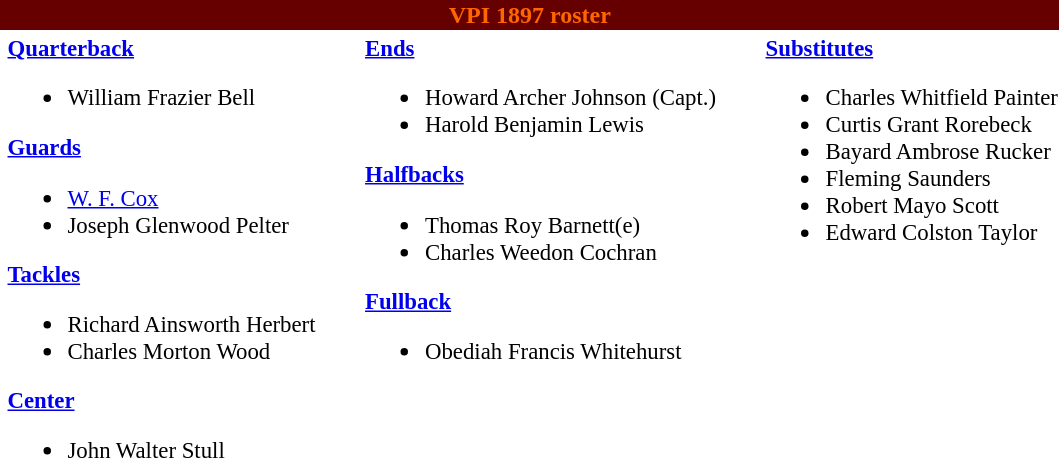<table class="toccolours" style="text-align: left;">
<tr>
<th colspan="9" style="background:#660000;color:#FF6600;text-align:center;"><span><strong>VPI 1897 roster</strong></span></th>
</tr>
<tr>
<td></td>
<td style="font-size:95%; vertical-align:top;"><strong><a href='#'>Quarterback</a></strong><br><ul><li>William Frazier Bell</li></ul><strong><a href='#'>Guards</a></strong><ul><li><a href='#'>W. F. Cox</a></li><li>Joseph Glenwood Pelter</li></ul><strong><a href='#'>Tackles</a></strong><ul><li>Richard Ainsworth Herbert</li><li>Charles Morton Wood</li></ul><strong><a href='#'>Center</a></strong><ul><li>John Walter Stull</li></ul></td>
<td style="width: 25px;"></td>
<td style="font-size:95%; vertical-align:top;"><strong><a href='#'>Ends</a></strong><br><ul><li>Howard Archer Johnson (Capt.)</li><li>Harold Benjamin Lewis</li></ul><strong><a href='#'>Halfbacks</a></strong><ul><li>Thomas Roy Barnett(e)</li><li>Charles Weedon Cochran</li></ul><strong><a href='#'>Fullback</a></strong><ul><li>Obediah Francis Whitehurst</li></ul></td>
<td style="width: 25px;"></td>
<td style="font-size:95%; vertical-align:top;"><strong><a href='#'>Substitutes</a></strong><br><ul><li>Charles Whitfield Painter</li><li>Curtis Grant Rorebeck</li><li>Bayard Ambrose Rucker</li><li>Fleming Saunders</li><li>Robert Mayo Scott</li><li>Edward Colston Taylor</li></ul></td>
</tr>
</table>
